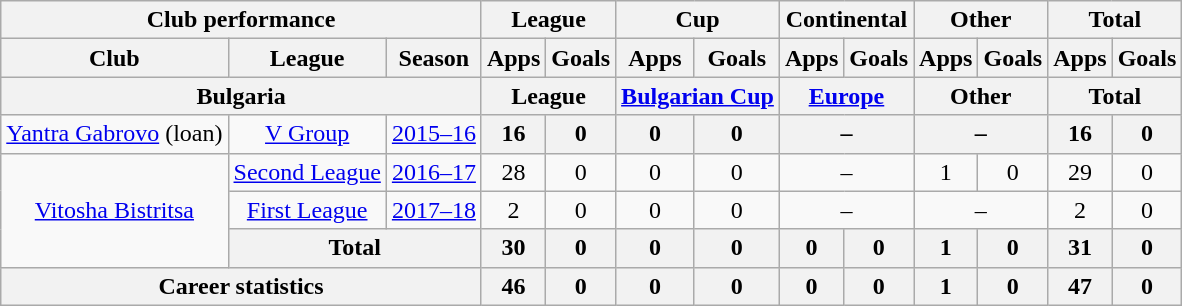<table class="wikitable" style="text-align: center">
<tr>
<th Colspan="3">Club performance</th>
<th Colspan="2">League</th>
<th Colspan="2">Cup</th>
<th Colspan="2">Continental</th>
<th Colspan="2">Other</th>
<th Colspan="3">Total</th>
</tr>
<tr>
<th>Club</th>
<th>League</th>
<th>Season</th>
<th>Apps</th>
<th>Goals</th>
<th>Apps</th>
<th>Goals</th>
<th>Apps</th>
<th>Goals</th>
<th>Apps</th>
<th>Goals</th>
<th>Apps</th>
<th>Goals</th>
</tr>
<tr>
<th Colspan="3">Bulgaria</th>
<th Colspan="2">League</th>
<th Colspan="2"><a href='#'>Bulgarian Cup</a></th>
<th Colspan="2"><a href='#'>Europe</a></th>
<th Colspan="2">Other</th>
<th Colspan="2">Total</th>
</tr>
<tr>
<td rowspan="1" valign="center"><a href='#'>Yantra Gabrovo</a> (loan)</td>
<td rowspan="1"><a href='#'>V Group</a></td>
<td><a href='#'>2015–16</a></td>
<th>16</th>
<th>0</th>
<th>0</th>
<th>0</th>
<th colspan="2">–</th>
<th colspan="2">–</th>
<th>16</th>
<th>0</th>
</tr>
<tr>
<td rowspan="3" valign="center"><a href='#'>Vitosha Bistritsa</a></td>
<td rowspan="1"><a href='#'>Second League</a></td>
<td><a href='#'>2016–17</a></td>
<td>28</td>
<td>0</td>
<td>0</td>
<td>0</td>
<td colspan="2">–</td>
<td>1</td>
<td>0</td>
<td>29</td>
<td>0</td>
</tr>
<tr>
<td rowspan="1"><a href='#'>First League</a></td>
<td><a href='#'>2017–18</a></td>
<td>2</td>
<td>0</td>
<td>0</td>
<td>0</td>
<td colspan="2">–</td>
<td colspan="2">–</td>
<td>2</td>
<td>0</td>
</tr>
<tr>
<th colspan=2>Total</th>
<th>30</th>
<th>0</th>
<th>0</th>
<th>0</th>
<th>0</th>
<th>0</th>
<th>1</th>
<th>0</th>
<th>31</th>
<th>0</th>
</tr>
<tr>
<th colspan="3">Career statistics</th>
<th>46</th>
<th>0</th>
<th>0</th>
<th>0</th>
<th>0</th>
<th>0</th>
<th>1</th>
<th>0</th>
<th>47</th>
<th>0</th>
</tr>
</table>
